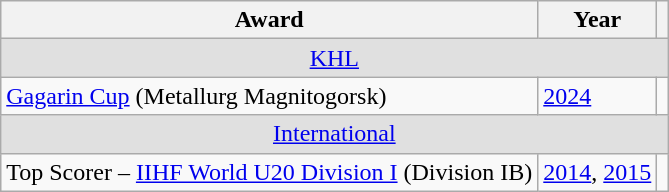<table class="wikitable">
<tr>
<th>Award</th>
<th>Year</th>
<th></th>
</tr>
<tr ALIGN="center" bgcolor="#e0e0e0">
<td colspan="3"><a href='#'>KHL</a></td>
</tr>
<tr>
<td><a href='#'>Gagarin Cup</a> (Metallurg Magnitogorsk)</td>
<td><a href='#'>2024</a></td>
<td></td>
</tr>
<tr ALIGN="center" bgcolor="#e0e0e0">
<td colspan="3"><a href='#'>International</a></td>
</tr>
<tr>
<td>Top Scorer – <a href='#'>IIHF World U20 Division I</a> (Division IB)</td>
<td><a href='#'>2014</a>, <a href='#'>2015</a></td>
<td></td>
</tr>
</table>
